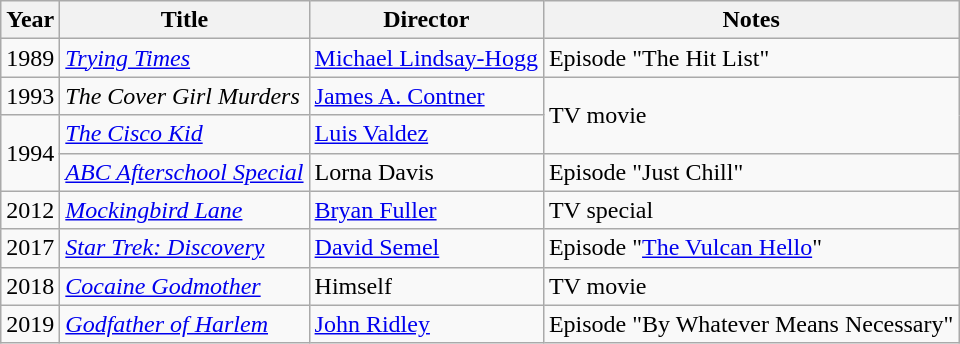<table class="wikitable">
<tr>
<th>Year</th>
<th>Title</th>
<th>Director</th>
<th>Notes</th>
</tr>
<tr>
<td>1989</td>
<td><em><a href='#'>Trying Times</a></em></td>
<td><a href='#'>Michael Lindsay-Hogg</a></td>
<td>Episode "The Hit List"</td>
</tr>
<tr>
<td>1993</td>
<td><em>The Cover Girl Murders</em></td>
<td><a href='#'>James A. Contner</a></td>
<td rowspan=2>TV movie</td>
</tr>
<tr>
<td rowspan=2>1994</td>
<td><em><a href='#'>The Cisco Kid</a></em></td>
<td><a href='#'>Luis Valdez</a></td>
</tr>
<tr>
<td><em><a href='#'>ABC Afterschool Special</a></em></td>
<td>Lorna Davis</td>
<td>Episode "Just Chill"</td>
</tr>
<tr>
<td>2012</td>
<td><em><a href='#'>Mockingbird Lane</a></em></td>
<td><a href='#'>Bryan Fuller</a></td>
<td>TV special</td>
</tr>
<tr>
<td>2017</td>
<td><em><a href='#'>Star Trek: Discovery</a></em></td>
<td><a href='#'>David Semel</a></td>
<td>Episode "<a href='#'>The Vulcan Hello</a>"</td>
</tr>
<tr>
<td>2018</td>
<td><em><a href='#'>Cocaine Godmother</a></em></td>
<td>Himself</td>
<td>TV movie</td>
</tr>
<tr>
<td>2019</td>
<td><em><a href='#'>Godfather of Harlem</a></em></td>
<td><a href='#'>John Ridley</a></td>
<td>Episode "By Whatever Means Necessary"</td>
</tr>
</table>
